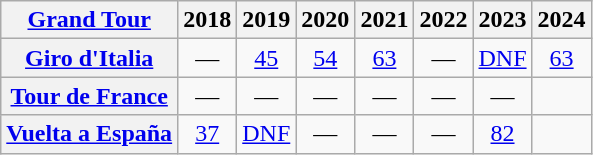<table class="wikitable plainrowheaders">
<tr>
<th scope="col"><a href='#'>Grand Tour</a></th>
<th scope="col">2018</th>
<th scope="col">2019</th>
<th scope="col">2020</th>
<th scope="col">2021</th>
<th scope="col">2022</th>
<th scope="col">2023</th>
<th scope="col">2024</th>
</tr>
<tr style="text-align:center;">
<th scope="row"> <a href='#'>Giro d'Italia</a></th>
<td>—</td>
<td><a href='#'>45</a></td>
<td><a href='#'>54</a></td>
<td><a href='#'>63</a></td>
<td>—</td>
<td><a href='#'>DNF</a></td>
<td><a href='#'>63</a></td>
</tr>
<tr style="text-align:center;">
<th scope="row"> <a href='#'>Tour de France</a></th>
<td>—</td>
<td>—</td>
<td>—</td>
<td>—</td>
<td>—</td>
<td>—</td>
<td></td>
</tr>
<tr style="text-align:center;">
<th scope="row"> <a href='#'>Vuelta a España</a></th>
<td><a href='#'>37</a></td>
<td><a href='#'>DNF</a></td>
<td>—</td>
<td>—</td>
<td>—</td>
<td><a href='#'>82</a></td>
<td></td>
</tr>
</table>
